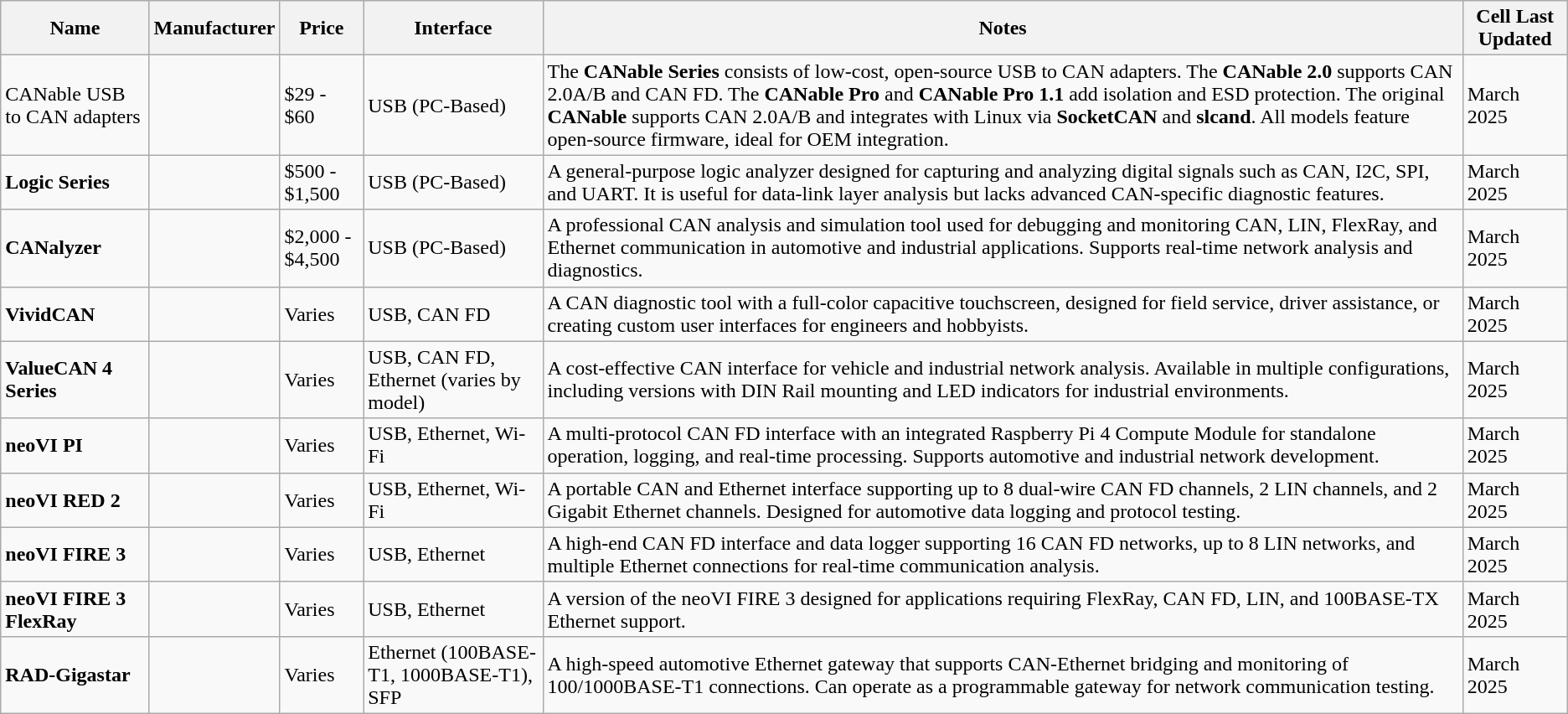<table class="wikitable sortable mw-collapsible">
<tr>
<th>Name</th>
<th>Manufacturer</th>
<th>Price</th>
<th>Interface</th>
<th>Notes</th>
<th>Cell Last Updated</th>
</tr>
<tr>
<td>CANable USB to CAN adapters</td>
<td></td>
<td>$29 - $60</td>
<td>USB (PC-Based)</td>
<td>The <strong>CANable Series</strong> consists of low-cost, open-source USB to CAN adapters. The <strong>CANable 2.0</strong> supports CAN 2.0A/B and CAN FD. The <strong>CANable Pro</strong> and <strong>CANable Pro 1.1</strong> add isolation and ESD protection. The original <strong>CANable</strong> supports CAN 2.0A/B and integrates with Linux via <strong>SocketCAN</strong> and <strong>slcand</strong>. All models feature open-source firmware, ideal for OEM integration.</td>
<td>March 2025</td>
</tr>
<tr>
<td><strong>Logic Series</strong></td>
<td></td>
<td>$500 - $1,500</td>
<td>USB (PC-Based)</td>
<td>A general-purpose logic analyzer designed for capturing and analyzing digital signals such as CAN, I2C, SPI, and UART. It is useful for data-link layer analysis but lacks advanced CAN-specific diagnostic features.</td>
<td>March 2025</td>
</tr>
<tr>
<td><strong>CANalyzer</strong></td>
<td></td>
<td>$2,000 - $4,500</td>
<td>USB (PC-Based)</td>
<td>A professional CAN analysis and simulation tool used for debugging and monitoring CAN, LIN, FlexRay, and Ethernet communication in automotive and industrial applications. Supports real-time network analysis and diagnostics.</td>
<td>March 2025</td>
</tr>
<tr>
<td><strong>VividCAN</strong></td>
<td></td>
<td>Varies</td>
<td>USB, CAN FD</td>
<td>A CAN diagnostic tool with a full-color capacitive touchscreen, designed for field service, driver assistance, or creating custom user interfaces for engineers and hobbyists.</td>
<td>March 2025</td>
</tr>
<tr>
<td><strong>ValueCAN 4 Series</strong></td>
<td></td>
<td>Varies</td>
<td>USB, CAN FD, Ethernet (varies by model)</td>
<td>A cost-effective CAN interface for vehicle and industrial network analysis. Available in multiple configurations, including versions with DIN Rail mounting and LED indicators for industrial environments.</td>
<td>March 2025</td>
</tr>
<tr>
<td><strong>neoVI PI</strong></td>
<td></td>
<td>Varies</td>
<td>USB, Ethernet, Wi-Fi</td>
<td>A multi-protocol CAN FD interface with an integrated Raspberry Pi 4 Compute Module for standalone operation, logging, and real-time processing. Supports automotive and industrial network development.</td>
<td>March 2025</td>
</tr>
<tr>
<td><strong>neoVI RED 2</strong></td>
<td></td>
<td>Varies</td>
<td>USB, Ethernet, Wi-Fi</td>
<td>A portable CAN and Ethernet interface supporting up to 8 dual-wire CAN FD channels, 2 LIN channels, and 2 Gigabit Ethernet channels. Designed for automotive data logging and protocol testing.</td>
<td>March 2025</td>
</tr>
<tr>
<td><strong>neoVI FIRE 3</strong></td>
<td></td>
<td>Varies</td>
<td>USB, Ethernet</td>
<td>A high-end CAN FD interface and data logger supporting 16 CAN FD networks, up to 8 LIN networks, and multiple Ethernet connections for real-time communication analysis.</td>
<td>March 2025</td>
</tr>
<tr>
<td><strong>neoVI FIRE 3 FlexRay</strong></td>
<td></td>
<td>Varies</td>
<td>USB, Ethernet</td>
<td>A version of the neoVI FIRE 3 designed for applications requiring FlexRay, CAN FD, LIN, and 100BASE-TX Ethernet support.</td>
<td>March 2025</td>
</tr>
<tr>
<td><strong>RAD-Gigastar</strong></td>
<td></td>
<td>Varies</td>
<td>Ethernet (100BASE-T1, 1000BASE-T1), SFP</td>
<td>A high-speed automotive Ethernet gateway that supports CAN-Ethernet bridging and monitoring of 100/1000BASE-T1 connections. Can operate as a programmable gateway for network communication testing.</td>
<td>March 2025</td>
</tr>
</table>
